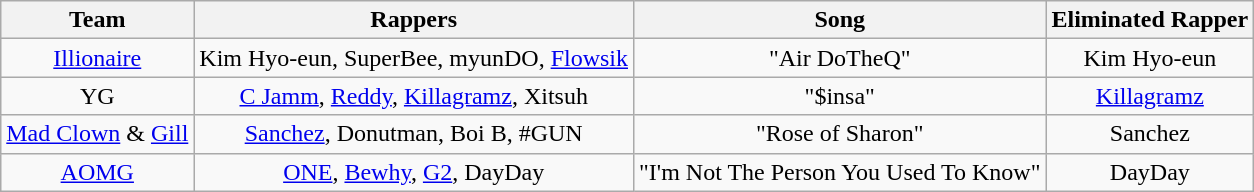<table class="wikitable" style="text-align:center" border="2">
<tr>
<th>Team</th>
<th>Rappers</th>
<th>Song</th>
<th>Eliminated Rapper</th>
</tr>
<tr>
<td><a href='#'>Illionaire</a></td>
<td>Kim Hyo-eun, SuperBee, myunDO, <a href='#'>Flowsik</a></td>
<td>"Air DoTheQ"</td>
<td>Kim Hyo-eun</td>
</tr>
<tr>
<td>YG</td>
<td><a href='#'>C Jamm</a>, <a href='#'>Reddy</a>, <a href='#'>Killagramz</a>, Xitsuh</td>
<td>"$insa"</td>
<td><a href='#'>Killagramz</a></td>
</tr>
<tr>
<td><a href='#'>Mad Clown</a> & <a href='#'>Gill</a></td>
<td><a href='#'>Sanchez</a>, Donutman, Boi B, #GUN</td>
<td>"Rose of Sharon"</td>
<td>Sanchez</td>
</tr>
<tr>
<td><a href='#'>AOMG</a></td>
<td><a href='#'>ONE</a>, <a href='#'>Bewhy</a>, <a href='#'>G2</a>, DayDay</td>
<td>"I'm Not The Person You Used To Know"</td>
<td>DayDay</td>
</tr>
</table>
